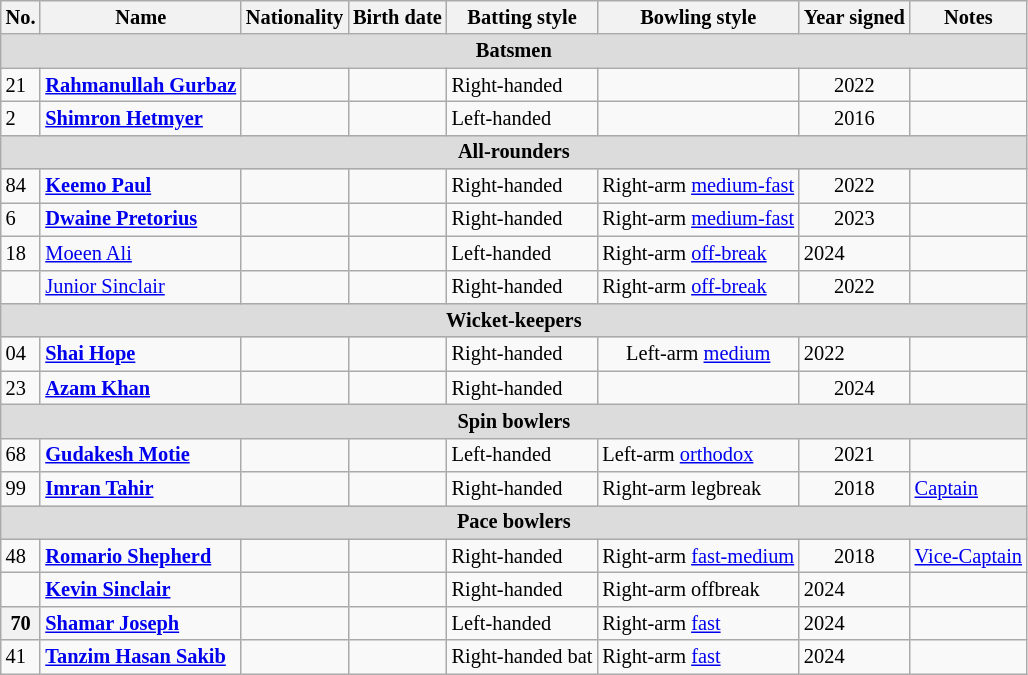<table class="wikitable"  style="font-size:85%;">
<tr>
<th>No.</th>
<th>Name</th>
<th>Nationality</th>
<th>Birth date</th>
<th>Batting style</th>
<th>Bowling style</th>
<th>Year signed</th>
<th>Notes</th>
</tr>
<tr>
<th colspan="9"  style="background:#dcdcdc; text-align:center;">Batsmen</th>
</tr>
<tr>
<td>21</td>
<td><strong><a href='#'>Rahmanullah Gurbaz</a></strong></td>
<td></td>
<td></td>
<td>Right-handed</td>
<td></td>
<td style="text-align:center;">2022</td>
<td></td>
</tr>
<tr>
<td>2</td>
<td><strong><a href='#'>Shimron Hetmyer</a></strong></td>
<td></td>
<td></td>
<td>Left-handed</td>
<td></td>
<td style="text-align:center;">2016</td>
<td></td>
</tr>
<tr>
<th colspan="9"  style="background:#dcdcdc; text-align:center;">All-rounders</th>
</tr>
<tr>
<td>84</td>
<td><strong><a href='#'>Keemo Paul</a></strong></td>
<td></td>
<td></td>
<td>Right-handed</td>
<td>Right-arm <a href='#'>medium-fast</a></td>
<td style="text-align:center;">2022</td>
<td></td>
</tr>
<tr>
<td>6</td>
<td><strong><a href='#'>Dwaine Pretorius</a></strong></td>
<td></td>
<td></td>
<td>Right-handed</td>
<td>Right-arm <a href='#'>medium-fast</a></td>
<td style="text-align:center;">2023</td>
<td></td>
</tr>
<tr>
<td>18</td>
<td><a href='#'>Moeen Ali</a></td>
<td></td>
<td></td>
<td>Left-handed</td>
<td>Right-arm <a href='#'>off-break</a></td>
<td>2024</td>
<td></td>
</tr>
<tr>
<td></td>
<td><a href='#'>Junior Sinclair</a></td>
<td></td>
<td></td>
<td>Right-handed</td>
<td>Right-arm <a href='#'>off-break</a></td>
<td style="text-align:center;">2022</td>
<td></td>
</tr>
<tr>
<th colspan="9"  style="background:#dcdcdc; text-align:center;">Wicket-keepers</th>
</tr>
<tr>
<td>04</td>
<td><strong><a href='#'>Shai Hope</a></strong></td>
<td></td>
<td></td>
<td>Right-handed</td>
<td style="text-align:center;">Left-arm <a href='#'>medium</a></td>
<td>2022</td>
<td></td>
</tr>
<tr>
<td>23</td>
<td><strong><a href='#'>Azam Khan</a></strong></td>
<td></td>
<td></td>
<td>Right-handed</td>
<td></td>
<td style="text-align:center;">2024</td>
<td></td>
</tr>
<tr>
<th colspan="9"  style="background:#dcdcdc; text-align:center;">Spin bowlers</th>
</tr>
<tr>
<td>68</td>
<td><strong><a href='#'>Gudakesh Motie</a></strong></td>
<td></td>
<td></td>
<td>Left-handed</td>
<td>Left-arm <a href='#'>orthodox</a></td>
<td style="text-align:center;">2021</td>
<td></td>
</tr>
<tr>
<td>99</td>
<td><strong><a href='#'>Imran Tahir</a></strong></td>
<td></td>
<td></td>
<td>Right-handed</td>
<td>Right-arm legbreak</td>
<td style="text-align:center;">2018</td>
<td><a href='#'>Captain</a></td>
</tr>
<tr>
<th colspan="9"  style="background:#dcdcdc; text-align:center;">Pace bowlers</th>
</tr>
<tr>
<td>48</td>
<td><strong><a href='#'>Romario Shepherd</a></strong></td>
<td></td>
<td></td>
<td>Right-handed</td>
<td>Right-arm <a href='#'>fast-medium</a></td>
<td style="text-align:center;">2018</td>
<td><a href='#'>Vice-Captain</a></td>
</tr>
<tr>
<td></td>
<td><a href='#'><strong>Kevin Sinclair</strong></a></td>
<td></td>
<td></td>
<td>Right-handed</td>
<td>Right-arm offbreak</td>
<td>2024</td>
<td></td>
</tr>
<tr>
<th>70</th>
<td><strong><a href='#'>Shamar Joseph</a></strong></td>
<td></td>
<td></td>
<td>Left-handed</td>
<td>Right-arm <a href='#'>fast</a></td>
<td>2024</td>
<td></td>
</tr>
<tr>
<td>41</td>
<td><strong><a href='#'>Tanzim Hasan Sakib</a></strong></td>
<td></td>
<td></td>
<td>Right-handed bat</td>
<td>Right-arm <a href='#'>fast</a></td>
<td>2024</td>
</tr>
</table>
